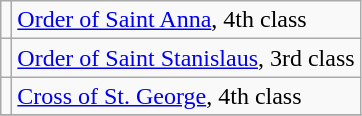<table class="wikitable">
<tr>
<td></td>
<td><a href='#'>Order of Saint Anna</a>, 4th class</td>
</tr>
<tr>
<td></td>
<td><a href='#'>Order of Saint Stanislaus</a>, 3rd class</td>
</tr>
<tr>
<td></td>
<td><a href='#'>Cross of St. George</a>, 4th class</td>
</tr>
<tr>
</tr>
</table>
